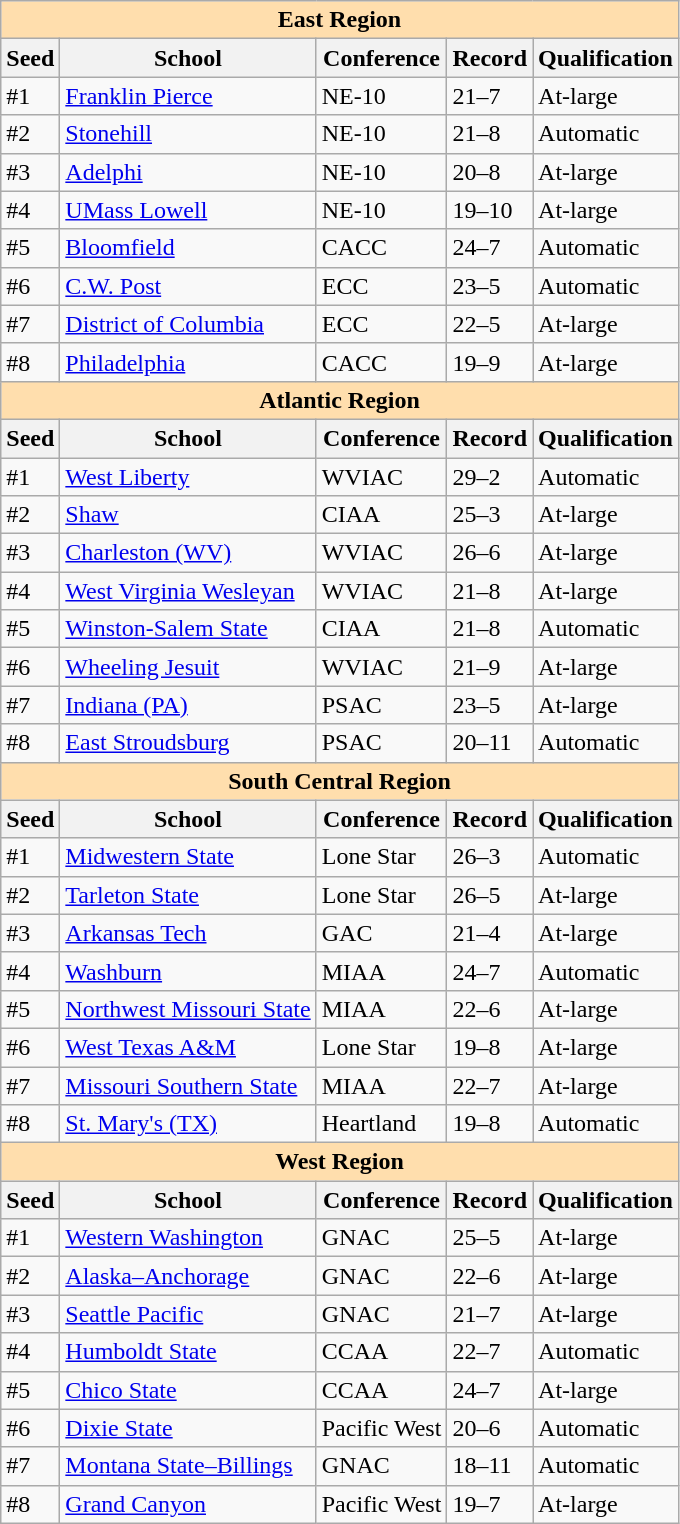<table class="wikitable">
<tr>
<th colspan="5" style="background:#ffdead;">East Region</th>
</tr>
<tr>
<th>Seed</th>
<th>School</th>
<th>Conference</th>
<th>Record</th>
<th>Qualification</th>
</tr>
<tr>
<td>#1</td>
<td><a href='#'>Franklin Pierce</a></td>
<td>NE-10</td>
<td>21–7</td>
<td>At-large</td>
</tr>
<tr>
<td>#2</td>
<td><a href='#'>Stonehill</a></td>
<td>NE-10</td>
<td>21–8</td>
<td>Automatic</td>
</tr>
<tr>
<td>#3</td>
<td><a href='#'>Adelphi</a></td>
<td>NE-10</td>
<td>20–8</td>
<td>At-large</td>
</tr>
<tr>
<td>#4</td>
<td><a href='#'>UMass Lowell</a></td>
<td>NE-10</td>
<td>19–10</td>
<td>At-large</td>
</tr>
<tr>
<td>#5</td>
<td><a href='#'>Bloomfield</a></td>
<td>CACC</td>
<td>24–7</td>
<td>Automatic</td>
</tr>
<tr>
<td>#6</td>
<td><a href='#'>C.W. Post</a></td>
<td>ECC</td>
<td>23–5</td>
<td>Automatic</td>
</tr>
<tr>
<td>#7</td>
<td><a href='#'>District of Columbia</a></td>
<td>ECC</td>
<td>22–5</td>
<td>At-large</td>
</tr>
<tr>
<td>#8</td>
<td><a href='#'>Philadelphia</a></td>
<td>CACC</td>
<td>19–9</td>
<td>At-large</td>
</tr>
<tr>
<th colspan="5" style="background:#ffdead;">Atlantic Region</th>
</tr>
<tr>
<th>Seed</th>
<th>School</th>
<th>Conference</th>
<th>Record</th>
<th>Qualification</th>
</tr>
<tr>
<td>#1</td>
<td><a href='#'>West Liberty</a></td>
<td>WVIAC</td>
<td>29–2</td>
<td>Automatic</td>
</tr>
<tr>
<td>#2</td>
<td><a href='#'>Shaw</a></td>
<td>CIAA</td>
<td>25–3</td>
<td>At-large</td>
</tr>
<tr>
<td>#3</td>
<td><a href='#'>Charleston (WV)</a></td>
<td>WVIAC</td>
<td>26–6</td>
<td>At-large</td>
</tr>
<tr>
<td>#4</td>
<td><a href='#'>West Virginia Wesleyan</a></td>
<td>WVIAC</td>
<td>21–8</td>
<td>At-large</td>
</tr>
<tr>
<td>#5</td>
<td><a href='#'>Winston-Salem State</a></td>
<td>CIAA</td>
<td>21–8</td>
<td>Automatic</td>
</tr>
<tr>
<td>#6</td>
<td><a href='#'>Wheeling Jesuit</a></td>
<td>WVIAC</td>
<td>21–9</td>
<td>At-large</td>
</tr>
<tr>
<td>#7</td>
<td><a href='#'>Indiana (PA)</a></td>
<td>PSAC</td>
<td>23–5</td>
<td>At-large</td>
</tr>
<tr>
<td>#8</td>
<td><a href='#'>East Stroudsburg</a></td>
<td>PSAC</td>
<td>20–11</td>
<td>Automatic</td>
</tr>
<tr>
<th colspan="5" style="background:#ffdead;">South Central Region</th>
</tr>
<tr>
<th>Seed</th>
<th>School</th>
<th>Conference</th>
<th>Record</th>
<th>Qualification</th>
</tr>
<tr>
<td>#1</td>
<td><a href='#'>Midwestern State</a></td>
<td>Lone Star</td>
<td>26–3</td>
<td>Automatic</td>
</tr>
<tr>
<td>#2</td>
<td><a href='#'>Tarleton State</a></td>
<td>Lone Star</td>
<td>26–5</td>
<td>At-large</td>
</tr>
<tr>
<td>#3</td>
<td><a href='#'>Arkansas Tech</a></td>
<td>GAC</td>
<td>21–4</td>
<td>At-large</td>
</tr>
<tr>
<td>#4</td>
<td><a href='#'>Washburn</a></td>
<td>MIAA</td>
<td>24–7</td>
<td>Automatic</td>
</tr>
<tr>
<td>#5</td>
<td><a href='#'>Northwest Missouri State</a></td>
<td>MIAA</td>
<td>22–6</td>
<td>At-large</td>
</tr>
<tr>
<td>#6</td>
<td><a href='#'>West Texas A&M</a></td>
<td>Lone Star</td>
<td>19–8</td>
<td>At-large</td>
</tr>
<tr>
<td>#7</td>
<td><a href='#'>Missouri Southern State</a></td>
<td>MIAA</td>
<td>22–7</td>
<td>At-large</td>
</tr>
<tr>
<td>#8</td>
<td><a href='#'>St. Mary's (TX)</a></td>
<td>Heartland</td>
<td>19–8</td>
<td>Automatic</td>
</tr>
<tr>
<th colspan="5" style="background:#ffdead;">West Region</th>
</tr>
<tr>
<th>Seed</th>
<th>School</th>
<th>Conference</th>
<th>Record</th>
<th>Qualification</th>
</tr>
<tr>
<td>#1</td>
<td><a href='#'>Western Washington</a></td>
<td>GNAC</td>
<td>25–5</td>
<td>At-large</td>
</tr>
<tr>
<td>#2</td>
<td><a href='#'>Alaska–Anchorage</a></td>
<td>GNAC</td>
<td>22–6</td>
<td>At-large</td>
</tr>
<tr>
<td>#3</td>
<td><a href='#'>Seattle Pacific</a></td>
<td>GNAC</td>
<td>21–7</td>
<td>At-large</td>
</tr>
<tr>
<td>#4</td>
<td><a href='#'>Humboldt State</a></td>
<td>CCAA</td>
<td>22–7</td>
<td>Automatic</td>
</tr>
<tr>
<td>#5</td>
<td><a href='#'>Chico State</a></td>
<td>CCAA</td>
<td>24–7</td>
<td>At-large</td>
</tr>
<tr>
<td>#6</td>
<td><a href='#'>Dixie State</a></td>
<td>Pacific West</td>
<td>20–6</td>
<td>Automatic</td>
</tr>
<tr>
<td>#7</td>
<td><a href='#'>Montana State–Billings</a></td>
<td>GNAC</td>
<td>18–11</td>
<td>Automatic</td>
</tr>
<tr>
<td>#8</td>
<td><a href='#'>Grand Canyon</a></td>
<td>Pacific West</td>
<td>19–7</td>
<td>At-large</td>
</tr>
</table>
